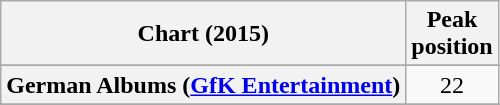<table class="wikitable sortable plainrowheaders" style="text-align:center">
<tr>
<th scope="col">Chart (2015)</th>
<th scope="col">Peak<br>position</th>
</tr>
<tr>
</tr>
<tr>
</tr>
<tr>
</tr>
<tr>
</tr>
<tr>
</tr>
<tr>
</tr>
<tr>
</tr>
<tr>
<th scope="row">German Albums (<a href='#'>GfK Entertainment</a>)</th>
<td>22</td>
</tr>
<tr>
</tr>
<tr>
</tr>
<tr>
</tr>
<tr>
</tr>
<tr>
</tr>
<tr>
</tr>
<tr>
</tr>
<tr>
</tr>
<tr>
</tr>
<tr>
</tr>
<tr>
</tr>
</table>
